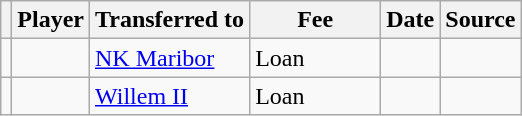<table class="wikitable plainrowheaders sortable">
<tr>
<th></th>
<th scope="col">Player</th>
<th>Transferred to</th>
<th style="width: 80px;">Fee</th>
<th scope="col">Date</th>
<th scope="col">Source</th>
</tr>
<tr>
<td align="center"></td>
<td> </td>
<td> <a href='#'>NK Maribor</a></td>
<td>Loan</td>
<td></td>
<td></td>
</tr>
<tr>
<td align="center"></td>
<td> </td>
<td> <a href='#'>Willem II</a></td>
<td>Loan</td>
<td></td>
<td></td>
</tr>
</table>
